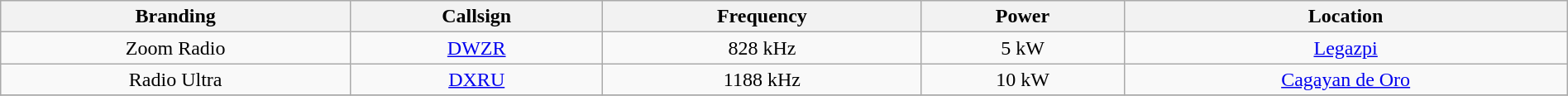<table class="wikitable" style="width:100%; text-align:center;">
<tr>
<th>Branding</th>
<th>Callsign</th>
<th>Frequency</th>
<th>Power</th>
<th>Location</th>
</tr>
<tr>
<td>Zoom Radio</td>
<td><a href='#'>DWZR</a></td>
<td>828 kHz</td>
<td>5 kW</td>
<td><a href='#'>Legazpi</a></td>
</tr>
<tr>
<td>Radio Ultra</td>
<td><a href='#'>DXRU</a></td>
<td>1188 kHz</td>
<td>10 kW</td>
<td><a href='#'>Cagayan de Oro</a></td>
</tr>
<tr>
</tr>
</table>
